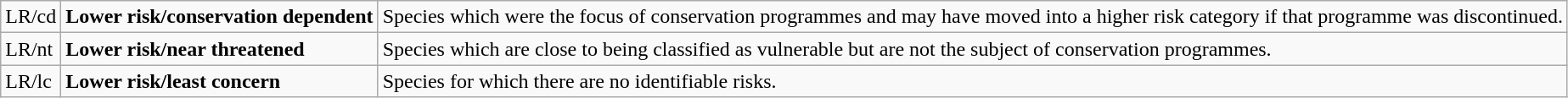<table class="wikitable" style="text-align:left">
<tr>
<td>LR/cd</td>
<td><strong>Lower risk/conservation dependent</strong></td>
<td>Species which were the focus of conservation programmes and may have moved into a higher risk category if that programme was discontinued.</td>
</tr>
<tr>
<td>LR/nt</td>
<td><strong>Lower risk/near threatened</strong></td>
<td>Species which are close to being classified as vulnerable but are not the subject of conservation programmes.</td>
</tr>
<tr>
<td>LR/lc</td>
<td><strong>Lower risk/least concern</strong></td>
<td>Species for which there are no identifiable risks.</td>
</tr>
</table>
